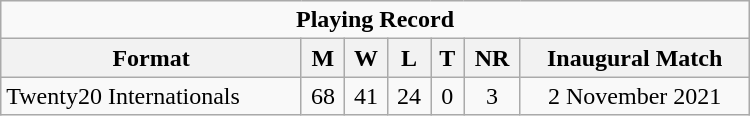<table class="wikitable" style="text-align: center; width: 500px;">
<tr>
<td colspan=7 align="center"><strong>Playing Record</strong></td>
</tr>
<tr>
<th>Format</th>
<th>M</th>
<th>W</th>
<th>L</th>
<th>T</th>
<th>NR</th>
<th>Inaugural Match</th>
</tr>
<tr>
<td align="left">Twenty20 Internationals</td>
<td>68</td>
<td>41</td>
<td>24</td>
<td>0</td>
<td>3</td>
<td>2 November 2021</td>
</tr>
</table>
